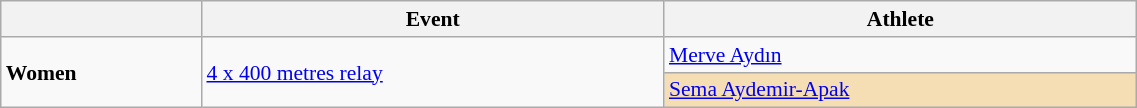<table class=wikitable style="font-size:90%" width=60%>
<tr>
<th></th>
<th>Event</th>
<th>Athlete</th>
</tr>
<tr>
<td rowspan=2><strong>Women</strong></td>
<td rowspan=2><a href='#'>4 x 400 metres relay</a></td>
<td><a href='#'>Merve Aydın</a></td>
</tr>
<tr>
<td bgcolor="wheat"><a href='#'>Sema Aydemir-Apak</a></td>
</tr>
</table>
